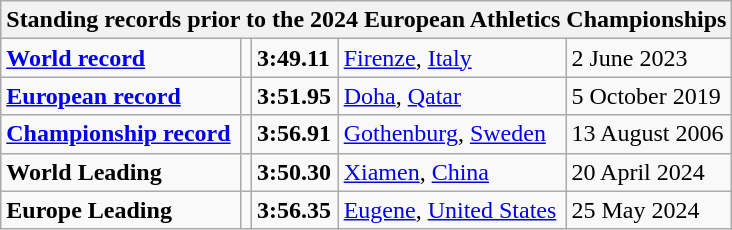<table class="wikitable">
<tr>
<th colspan="5">Standing records prior to the 2024 European Athletics Championships</th>
</tr>
<tr>
<td><strong><a href='#'>World record</a></strong></td>
<td></td>
<td><strong>3:49.11</strong></td>
<td><a href='#'>Firenze</a>, <a href='#'>Italy</a></td>
<td>2 June 2023</td>
</tr>
<tr>
<td><strong><a href='#'>European record</a></strong></td>
<td></td>
<td><strong>3:51.95</strong></td>
<td><a href='#'>Doha</a>, <a href='#'>Qatar</a></td>
<td>5 October 2019</td>
</tr>
<tr>
<td><strong><a href='#'>Championship record</a></strong></td>
<td></td>
<td><strong>3:56.91</strong></td>
<td><a href='#'>Gothenburg</a>, <a href='#'>Sweden</a></td>
<td>13 August 2006</td>
</tr>
<tr>
<td><strong>World Leading</strong></td>
<td></td>
<td><strong>3:50.30</strong></td>
<td><a href='#'>Xiamen</a>, <a href='#'>China</a></td>
<td>20 April 2024</td>
</tr>
<tr>
<td><strong>Europe Leading</strong></td>
<td></td>
<td><strong>3:56.35</strong></td>
<td><a href='#'>Eugene</a>, <a href='#'>United States</a></td>
<td>25 May 2024</td>
</tr>
</table>
